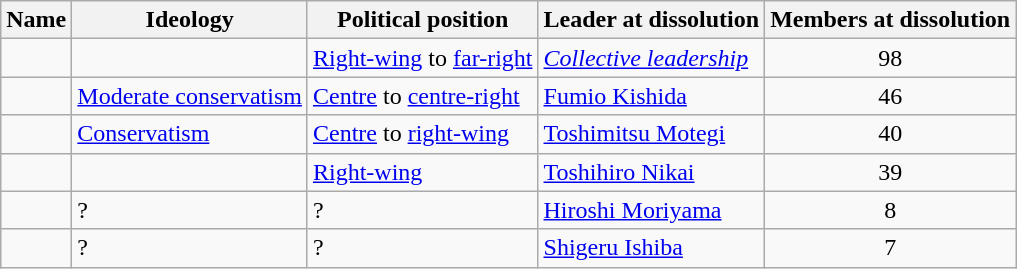<table class="wikitable">
<tr>
<th>Name</th>
<th>Ideology</th>
<th>Political position</th>
<th>Leader at dissolution</th>
<th>Members at dissolution</th>
</tr>
<tr>
<td></td>
<td></td>
<td><a href='#'>Right-wing</a> to <a href='#'>far-right</a></td>
<td><em><a href='#'>Collective leadership</a></em></td>
<td style="text-align:center;">98</td>
</tr>
<tr>
<td></td>
<td><a href='#'>Moderate conservatism</a></td>
<td><a href='#'>Centre</a> to <a href='#'>centre-right</a></td>
<td><a href='#'>Fumio Kishida</a></td>
<td style="text-align:center;">46</td>
</tr>
<tr>
<td></td>
<td><a href='#'>Conservatism</a></td>
<td><a href='#'>Centre</a> to <a href='#'>right-wing</a></td>
<td><a href='#'>Toshimitsu Motegi</a></td>
<td style="text-align:center;">40</td>
</tr>
<tr>
<td></td>
<td></td>
<td><a href='#'>Right-wing</a></td>
<td><a href='#'>Toshihiro Nikai</a></td>
<td style="text-align:center;">39</td>
</tr>
<tr>
<td></td>
<td>?</td>
<td>?</td>
<td><a href='#'>Hiroshi Moriyama</a></td>
<td style="text-align:center;">8</td>
</tr>
<tr>
<td></td>
<td>?</td>
<td>?</td>
<td><a href='#'>Shigeru Ishiba</a></td>
<td style="text-align:center;">7</td>
</tr>
</table>
